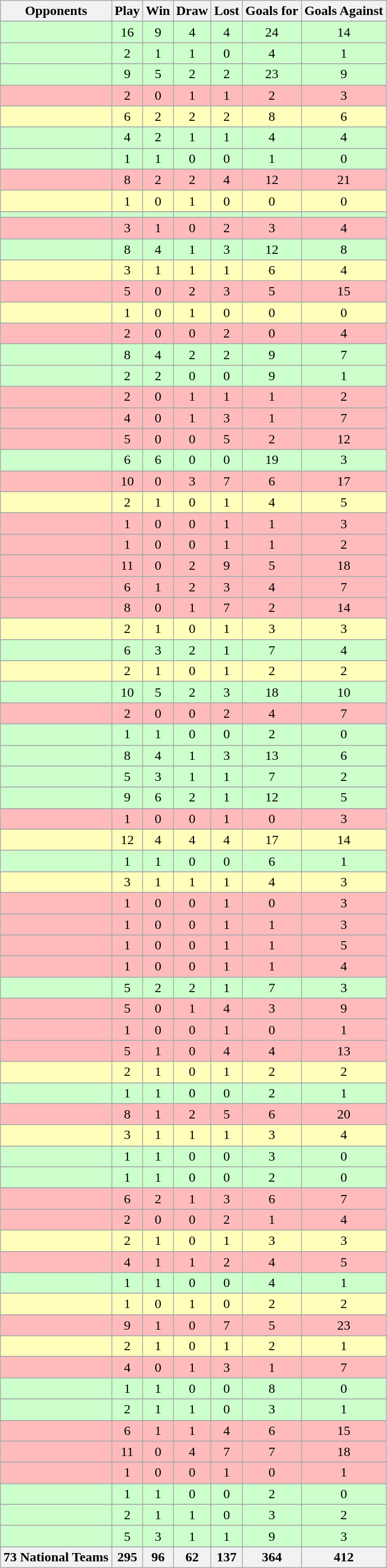<table class="wikitable sortable" style="text-align:center">
<tr>
<th>Opponents</th>
<th>Play</th>
<th>Win</th>
<th>Draw</th>
<th>Lost</th>
<th>Goals for</th>
<th>Goals Against</th>
</tr>
<tr>
</tr>
<tr bgcolor="#CCFFCC">
<td style="text-align:left;"></td>
<td>16</td>
<td>9</td>
<td>4</td>
<td>4</td>
<td>24</td>
<td>14</td>
</tr>
<tr>
</tr>
<tr bgcolor="#CCFFCC">
<td style="text-align:left;"></td>
<td>2</td>
<td>1</td>
<td>1</td>
<td>0</td>
<td>4</td>
<td>1</td>
</tr>
<tr>
</tr>
<tr bgcolor="#CCFFCC">
<td style="text-align:left;"></td>
<td>9</td>
<td>5</td>
<td>2</td>
<td>2</td>
<td>23</td>
<td>9</td>
</tr>
<tr>
</tr>
<tr bgcolor="#FFBBBB">
<td style="text-align:left;"></td>
<td>2</td>
<td>0</td>
<td>1</td>
<td>1</td>
<td>2</td>
<td>3</td>
</tr>
<tr>
</tr>
<tr bgcolor="#FFFFBB">
<td style="text-align:left;"></td>
<td>6</td>
<td>2</td>
<td>2</td>
<td>2</td>
<td>8</td>
<td>6</td>
</tr>
<tr>
</tr>
<tr bgcolor="#CCFFCC">
<td style="text-align:left;"></td>
<td>4</td>
<td>2</td>
<td>1</td>
<td>1</td>
<td>4</td>
<td>4</td>
</tr>
<tr>
</tr>
<tr bgcolor="#CCFFCC">
<td style="text-align:left;"></td>
<td>1</td>
<td>1</td>
<td>0</td>
<td>0</td>
<td>1</td>
<td>0</td>
</tr>
<tr>
</tr>
<tr bgcolor="#FFBBBB">
<td style="text-align:left;"></td>
<td>8</td>
<td>2</td>
<td>2</td>
<td>4</td>
<td>12</td>
<td>21</td>
</tr>
<tr>
</tr>
<tr bgcolor="#FFFFBB">
<td style="text-align:left;"></td>
<td>1</td>
<td>0</td>
<td>1</td>
<td>0</td>
<td>0</td>
<td>0</td>
</tr>
<tr>
</tr>
<tr bgcolor="#CCFFCC">
<td style="text-align:left;"></td>
<td></td>
<td></td>
<td></td>
<td></td>
<td></td>
<td></td>
</tr>
<tr>
</tr>
<tr bgcolor="#FFBBBB">
<td style="text-align:left;"></td>
<td>3</td>
<td>1</td>
<td>0</td>
<td>2</td>
<td>3</td>
<td>4</td>
</tr>
<tr>
</tr>
<tr bgcolor="#CCFFCC">
<td style="text-align:left;"></td>
<td>8</td>
<td>4</td>
<td>1</td>
<td>3</td>
<td>12</td>
<td>8</td>
</tr>
<tr>
</tr>
<tr bgcolor="#FFFFBB">
<td style="text-align:left;"></td>
<td>3</td>
<td>1</td>
<td>1</td>
<td>1</td>
<td>6</td>
<td>4</td>
</tr>
<tr bgcolor="#FFBBBB">
<td style="text-align:left;"></td>
<td>5</td>
<td>0</td>
<td>2</td>
<td>3</td>
<td>5</td>
<td>15</td>
</tr>
<tr>
</tr>
<tr bgcolor="#FFFFBB">
<td style="text-align:left;"></td>
<td>1</td>
<td>0</td>
<td>1</td>
<td>0</td>
<td>0</td>
<td>0</td>
</tr>
<tr>
</tr>
<tr bgcolor="#FFBBBB">
<td style="text-align:left;"></td>
<td>2</td>
<td>0</td>
<td>0</td>
<td>2</td>
<td>0</td>
<td>4</td>
</tr>
<tr>
</tr>
<tr bgcolor="#CCFFCC">
<td style="text-align:left;"></td>
<td>8</td>
<td>4</td>
<td>2</td>
<td>2</td>
<td>9</td>
<td>7</td>
</tr>
<tr>
</tr>
<tr bgcolor="#CCFFCC">
<td style="text-align:left;"></td>
<td>2</td>
<td>2</td>
<td>0</td>
<td>0</td>
<td>9</td>
<td>1</td>
</tr>
<tr>
</tr>
<tr bgcolor="#FFBBBB">
<td style="text-align:left;"></td>
<td>2</td>
<td>0</td>
<td>1</td>
<td>1</td>
<td>1</td>
<td>2</td>
</tr>
<tr>
</tr>
<tr bgcolor="#FFBBBB">
<td style="text-align:left;"></td>
<td>4</td>
<td>0</td>
<td>1</td>
<td>3</td>
<td>1</td>
<td>7</td>
</tr>
<tr>
</tr>
<tr bgcolor="#FFBBBB">
<td style="text-align:left;"></td>
<td>5</td>
<td>0</td>
<td>0</td>
<td>5</td>
<td>2</td>
<td>12</td>
</tr>
<tr>
</tr>
<tr bgcolor="#CCFFCC">
<td style="text-align:left;"></td>
<td>6</td>
<td>6</td>
<td>0</td>
<td>0</td>
<td>19</td>
<td>3</td>
</tr>
<tr>
</tr>
<tr bgcolor="#FFBBBB">
<td style="text-align:left;"></td>
<td>10</td>
<td>0</td>
<td>3</td>
<td>7</td>
<td>6</td>
<td>17</td>
</tr>
<tr>
</tr>
<tr bgcolor="#FFFFBB">
<td style="text-align:left;"></td>
<td>2</td>
<td>1</td>
<td>0</td>
<td>1</td>
<td>4</td>
<td>5</td>
</tr>
<tr>
</tr>
<tr bgcolor="#FFBBBB">
<td style="text-align:left;"></td>
<td>1</td>
<td>0</td>
<td>0</td>
<td>1</td>
<td>1</td>
<td>3</td>
</tr>
<tr>
</tr>
<tr bgcolor="#FFBBBB">
<td style="text-align:left;"></td>
<td>1</td>
<td>0</td>
<td>0</td>
<td>1</td>
<td>1</td>
<td>2</td>
</tr>
<tr>
</tr>
<tr bgcolor="#FFBBBB">
<td style="text-align:left;"></td>
<td>11</td>
<td>0</td>
<td>2</td>
<td>9</td>
<td>5</td>
<td>18</td>
</tr>
<tr>
</tr>
<tr bgcolor="#FFBBBB">
<td style="text-align:left;"></td>
<td>6</td>
<td>1</td>
<td>2</td>
<td>3</td>
<td>4</td>
<td>7</td>
</tr>
<tr>
</tr>
<tr bgcolor="#FFBBBB">
<td style="text-align:left;"></td>
<td>8</td>
<td>0</td>
<td>1</td>
<td>7</td>
<td>2</td>
<td>14</td>
</tr>
<tr>
</tr>
<tr bgcolor="#FFFFBB">
<td style="text-align:left;"></td>
<td>2</td>
<td>1</td>
<td>0</td>
<td>1</td>
<td>3</td>
<td>3</td>
</tr>
<tr>
</tr>
<tr bgcolor="#CCFFCC">
<td style="text-align:left;"></td>
<td>6</td>
<td>3</td>
<td>2</td>
<td>1</td>
<td>7</td>
<td>4</td>
</tr>
<tr>
</tr>
<tr bgcolor="#FFFFBB">
<td style="text-align:left;"></td>
<td>2</td>
<td>1</td>
<td>0</td>
<td>1</td>
<td>2</td>
<td>2</td>
</tr>
<tr>
</tr>
<tr bgcolor="#CCFFCC">
<td style="text-align:left;"></td>
<td>10</td>
<td>5</td>
<td>2</td>
<td>3</td>
<td>18</td>
<td>10</td>
</tr>
<tr>
</tr>
<tr bgcolor="#FFBBBB">
<td style="text-align:left;"></td>
<td>2</td>
<td>0</td>
<td>0</td>
<td>2</td>
<td>4</td>
<td>7</td>
</tr>
<tr>
</tr>
<tr bgcolor="#CCFFCC">
<td style="text-align:left;"></td>
<td>1</td>
<td>1</td>
<td>0</td>
<td>0</td>
<td>2</td>
<td>0</td>
</tr>
<tr>
</tr>
<tr bgcolor="#CCFFCC">
<td style="text-align:left;"></td>
<td>8</td>
<td>4</td>
<td>1</td>
<td>3</td>
<td>13</td>
<td>6</td>
</tr>
<tr>
</tr>
<tr bgcolor="#CCFFCC">
<td style="text-align:left;"></td>
<td>5</td>
<td>3</td>
<td>1</td>
<td>1</td>
<td>7</td>
<td>2</td>
</tr>
<tr>
</tr>
<tr bgcolor="#CCFFCC">
<td style="text-align:left;"></td>
<td>9</td>
<td>6</td>
<td>2</td>
<td>1</td>
<td>12</td>
<td>5</td>
</tr>
<tr>
</tr>
<tr bgcolor="#FFBBBB">
<td style="text-align:left;"></td>
<td>1</td>
<td>0</td>
<td>0</td>
<td>1</td>
<td>0</td>
<td>3</td>
</tr>
<tr>
</tr>
<tr bgcolor="#FFFFBB">
<td style="text-align:left;"></td>
<td>12</td>
<td>4</td>
<td>4</td>
<td>4</td>
<td>17</td>
<td>14</td>
</tr>
<tr>
</tr>
<tr bgcolor="#CCFFCC">
<td style="text-align:left;"></td>
<td>1</td>
<td>1</td>
<td>0</td>
<td>0</td>
<td>6</td>
<td>1</td>
</tr>
<tr>
</tr>
<tr bgcolor="#FFFFBB">
<td style="text-align:left;"></td>
<td>3</td>
<td>1</td>
<td>1</td>
<td>1</td>
<td>4</td>
<td>3</td>
</tr>
<tr>
</tr>
<tr bgcolor="#FFBBBB">
<td style="text-align:left;"></td>
<td>1</td>
<td>0</td>
<td>0</td>
<td>1</td>
<td>0</td>
<td>3</td>
</tr>
<tr>
</tr>
<tr bgcolor="#FFBBBB">
<td style="text-align:left;"></td>
<td>1</td>
<td>0</td>
<td>0</td>
<td>1</td>
<td>1</td>
<td>3</td>
</tr>
<tr>
</tr>
<tr bgcolor="#FFBBBB">
<td style="text-align:left;"></td>
<td>1</td>
<td>0</td>
<td>0</td>
<td>1</td>
<td>1</td>
<td>5</td>
</tr>
<tr>
</tr>
<tr bgcolor="#FFBBBB">
<td style="text-align:left;"></td>
<td>1</td>
<td>0</td>
<td>0</td>
<td>1</td>
<td>1</td>
<td>4</td>
</tr>
<tr>
</tr>
<tr bgcolor="#CCFFCC">
<td style="text-align:left;"></td>
<td>5</td>
<td>2</td>
<td>2</td>
<td>1</td>
<td>7</td>
<td>3</td>
</tr>
<tr>
</tr>
<tr bgcolor="#FFBBBB">
<td style="text-align:left;"></td>
<td>5</td>
<td>0</td>
<td>1</td>
<td>4</td>
<td>3</td>
<td>9</td>
</tr>
<tr>
</tr>
<tr bgcolor="#FFBBBB">
<td style="text-align:left;"></td>
<td>1</td>
<td>0</td>
<td>0</td>
<td>1</td>
<td>0</td>
<td>1</td>
</tr>
<tr>
</tr>
<tr bgcolor="#FFBBBB">
<td style="text-align:left;"></td>
<td>5</td>
<td>1</td>
<td>0</td>
<td>4</td>
<td>4</td>
<td>13</td>
</tr>
<tr>
</tr>
<tr bgcolor="#FFFFBB">
<td style="text-align:left;"></td>
<td>2</td>
<td>1</td>
<td>0</td>
<td>1</td>
<td>2</td>
<td>2</td>
</tr>
<tr>
</tr>
<tr bgcolor="#CCFFCC">
<td style="text-align:left;"></td>
<td>1</td>
<td>1</td>
<td>0</td>
<td>0</td>
<td>2</td>
<td>1</td>
</tr>
<tr>
</tr>
<tr bgcolor="#FFBBBB">
<td style="text-align:left;"></td>
<td>8</td>
<td>1</td>
<td>2</td>
<td>5</td>
<td>6</td>
<td>20</td>
</tr>
<tr>
</tr>
<tr bgcolor="#FFFFBB">
<td style="text-align:left;"></td>
<td>3</td>
<td>1</td>
<td>1</td>
<td>1</td>
<td>3</td>
<td>4</td>
</tr>
<tr>
</tr>
<tr bgcolor="#CCFFCC">
<td style="text-align:left;"></td>
<td>1</td>
<td>1</td>
<td>0</td>
<td>0</td>
<td>3</td>
<td>0</td>
</tr>
<tr>
</tr>
<tr bgcolor="#CCFFCC">
<td style="text-align:left;"></td>
<td>1</td>
<td>1</td>
<td>0</td>
<td>0</td>
<td>2</td>
<td>0</td>
</tr>
<tr>
</tr>
<tr bgcolor="#FFBBBB">
<td style="text-align:left;"></td>
<td>6</td>
<td>2</td>
<td>1</td>
<td>3</td>
<td>6</td>
<td>7</td>
</tr>
<tr>
</tr>
<tr bgcolor="#FFBBBB">
<td style="text-align:left;"></td>
<td>2</td>
<td>0</td>
<td>0</td>
<td>2</td>
<td>1</td>
<td>4</td>
</tr>
<tr>
</tr>
<tr bgcolor="#FFFFBB">
<td style="text-align:left;"></td>
<td>2</td>
<td>1</td>
<td>0</td>
<td>1</td>
<td>3</td>
<td>3</td>
</tr>
<tr>
</tr>
<tr bgcolor="#FFBBBB">
<td style="text-align:left;"></td>
<td>4</td>
<td>1</td>
<td>1</td>
<td>2</td>
<td>4</td>
<td>5</td>
</tr>
<tr>
</tr>
<tr bgcolor="#CCFFCC">
<td style="text-align:left;"></td>
<td>1</td>
<td>1</td>
<td>0</td>
<td>0</td>
<td>4</td>
<td>1</td>
</tr>
<tr>
</tr>
<tr bgcolor="#FFFFBB">
<td style="text-align:left;"></td>
<td>1</td>
<td>0</td>
<td>1</td>
<td>0</td>
<td>2</td>
<td>2</td>
</tr>
<tr>
</tr>
<tr bgcolor="#FFBBBB">
<td style="text-align:left;"></td>
<td>9</td>
<td>1</td>
<td>0</td>
<td>7</td>
<td>5</td>
<td>23</td>
</tr>
<tr>
</tr>
<tr bgcolor="#FFFFBB">
<td style="text-align:left;"></td>
<td>2</td>
<td>1</td>
<td>0</td>
<td>1</td>
<td>2</td>
<td>1</td>
</tr>
<tr>
</tr>
<tr bgcolor="#FFBBBB">
<td style="text-align:left;"></td>
<td>4</td>
<td>0</td>
<td>1</td>
<td>3</td>
<td>1</td>
<td>7</td>
</tr>
<tr>
</tr>
<tr bgcolor="#CCFFCC">
<td style="text-align:left;"></td>
<td>1</td>
<td>1</td>
<td>0</td>
<td>0</td>
<td>8</td>
<td>0</td>
</tr>
<tr>
</tr>
<tr bgcolor="#CCFFCC">
<td style="text-align:left;"></td>
<td>2</td>
<td>1</td>
<td>1</td>
<td>0</td>
<td>3</td>
<td>1</td>
</tr>
<tr>
</tr>
<tr bgcolor="#FFBBBB">
<td style="text-align:left;"></td>
<td>6</td>
<td>1</td>
<td>1</td>
<td>4</td>
<td>6</td>
<td>15</td>
</tr>
<tr>
</tr>
<tr bgcolor="#FFBBBB">
<td style="text-align:left;"></td>
<td>11</td>
<td>0</td>
<td>4</td>
<td>7</td>
<td>7</td>
<td>18</td>
</tr>
<tr>
</tr>
<tr bgcolor="#FFBBBB">
<td style="text-align:left;"></td>
<td>1</td>
<td>0</td>
<td>0</td>
<td>1</td>
<td>0</td>
<td>1</td>
</tr>
<tr>
</tr>
<tr bgcolor="#CCFFCC">
<td style="text-align:left;"></td>
<td>1</td>
<td>1</td>
<td>0</td>
<td>0</td>
<td>2</td>
<td>0</td>
</tr>
<tr>
</tr>
<tr bgcolor="#CCFFCC">
<td style="text-align:left;"></td>
<td>2</td>
<td>1</td>
<td>1</td>
<td>0</td>
<td>3</td>
<td>2</td>
</tr>
<tr>
</tr>
<tr bgcolor="#CCFFCC">
<td style="text-align:left;"></td>
<td>5</td>
<td>3</td>
<td>1</td>
<td>1</td>
<td>9</td>
<td>3</td>
</tr>
<tr>
</tr>
<tr class="sortbottom">
<th>73 National Teams </th>
<th>295</th>
<th>96</th>
<th>62</th>
<th>137</th>
<th>364</th>
<th>412</th>
</tr>
</table>
